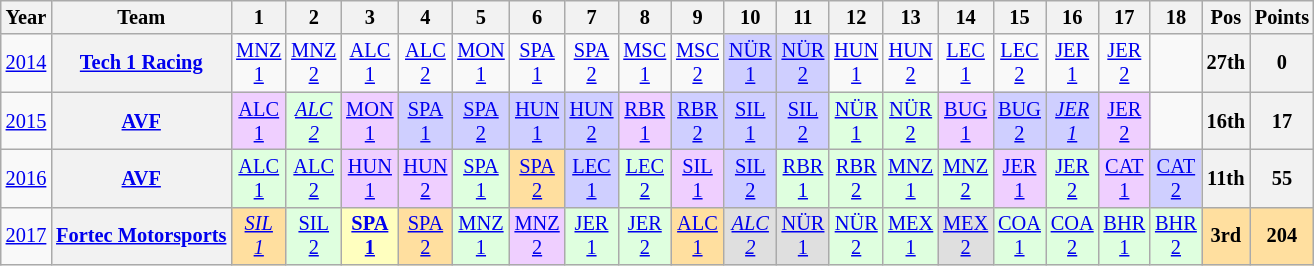<table class="wikitable" style="text-align:center; font-size:85%">
<tr>
<th>Year</th>
<th>Team</th>
<th>1</th>
<th>2</th>
<th>3</th>
<th>4</th>
<th>5</th>
<th>6</th>
<th>7</th>
<th>8</th>
<th>9</th>
<th>10</th>
<th>11</th>
<th>12</th>
<th>13</th>
<th>14</th>
<th>15</th>
<th>16</th>
<th>17</th>
<th>18</th>
<th>Pos</th>
<th>Points</th>
</tr>
<tr>
<td><a href='#'>2014</a></td>
<th nowrap><a href='#'>Tech 1 Racing</a></th>
<td><a href='#'>MNZ<br>1</a></td>
<td><a href='#'>MNZ<br>2</a></td>
<td><a href='#'>ALC<br>1</a></td>
<td><a href='#'>ALC<br>2</a></td>
<td><a href='#'>MON<br>1</a></td>
<td><a href='#'>SPA<br>1</a></td>
<td><a href='#'>SPA<br>2</a></td>
<td><a href='#'>MSC<br>1</a></td>
<td><a href='#'>MSC<br>2</a></td>
<td style="background:#CFCFFF;"><a href='#'>NÜR<br>1</a><br></td>
<td style="background:#CFCFFF;"><a href='#'>NÜR<br>2</a><br></td>
<td><a href='#'>HUN<br>1</a></td>
<td><a href='#'>HUN<br>2</a></td>
<td><a href='#'>LEC<br>1</a></td>
<td><a href='#'>LEC<br>2</a></td>
<td><a href='#'>JER<br>1</a></td>
<td><a href='#'>JER<br>2</a></td>
<td></td>
<th>27th</th>
<th>0</th>
</tr>
<tr>
<td><a href='#'>2015</a></td>
<th nowrap><a href='#'>AVF</a></th>
<td style="background:#EFCFFF;"><a href='#'>ALC<br>1</a><br></td>
<td style="background:#DFFFDF;"><em><a href='#'>ALC<br>2</a></em><br></td>
<td style="background:#EFCFFF;"><a href='#'>MON<br>1</a><br></td>
<td style="background:#CFCFFF;"><a href='#'>SPA<br>1</a><br></td>
<td style="background:#CFCFFF;"><a href='#'>SPA<br>2</a><br></td>
<td style="background:#CFCFFF;"><a href='#'>HUN<br>1</a><br></td>
<td style="background:#CFCFFF;"><a href='#'>HUN<br>2</a><br></td>
<td style="background:#EFCFFF;"><a href='#'>RBR<br>1</a><br></td>
<td style="background:#CFCFFF;"><a href='#'>RBR<br>2</a><br></td>
<td style="background:#CFCFFF;"><a href='#'>SIL<br>1</a><br></td>
<td style="background:#CFCFFF;"><a href='#'>SIL<br>2</a><br></td>
<td style="background:#DFFFDF;"><a href='#'>NÜR<br>1</a><br></td>
<td style="background:#DFFFDF;"><a href='#'>NÜR<br>2</a><br></td>
<td style="background:#EFCFFF;"><a href='#'>BUG<br>1</a><br></td>
<td style="background:#CFCFFF;"><a href='#'>BUG<br>2</a><br></td>
<td style="background:#CFCFFF;"><em><a href='#'>JER<br>1</a></em><br></td>
<td style="background:#EFCFFF;"><a href='#'>JER<br>2</a><br></td>
<td></td>
<th>16th</th>
<th>17</th>
</tr>
<tr>
<td><a href='#'>2016</a></td>
<th nowrap><a href='#'>AVF</a></th>
<td style="background:#DFFFDF;"><a href='#'>ALC<br>1</a><br></td>
<td style="background:#DFFFDF;"><a href='#'>ALC<br>2</a><br></td>
<td style="background:#EFCFFF;"><a href='#'>HUN<br>1</a><br></td>
<td style="background:#EFCFFF;"><a href='#'>HUN<br>2</a><br></td>
<td style="background:#DFFFDF;"><a href='#'>SPA<br>1</a><br></td>
<td style="background:#FFDF9F;"><a href='#'>SPA<br>2</a><br></td>
<td style="background:#CFCFFF;"><a href='#'>LEC<br>1</a><br></td>
<td style="background:#DFFFDF;"><a href='#'>LEC<br>2</a><br></td>
<td style="background:#EFCFFF;"><a href='#'>SIL<br>1</a><br></td>
<td style="background:#CFCFFF;"><a href='#'>SIL<br>2</a><br></td>
<td style="background:#DFFFDF;"><a href='#'>RBR<br>1</a><br></td>
<td style="background:#DFFFDF;"><a href='#'>RBR<br>2</a><br></td>
<td style="background:#DFFFDF;"><a href='#'>MNZ<br>1</a><br></td>
<td style="background:#DFFFDF;"><a href='#'>MNZ<br>2</a><br></td>
<td style="background:#EFCFFF;"><a href='#'>JER<br>1</a><br></td>
<td style="background:#DFFFDF;"><a href='#'>JER<br>2</a><br></td>
<td style="background:#EFCFFF;"><a href='#'>CAT<br>1</a><br></td>
<td style="background:#CFCFFF;"><a href='#'>CAT<br>2</a><br></td>
<th>11th</th>
<th>55</th>
</tr>
<tr>
<td><a href='#'>2017</a></td>
<th nowrap><a href='#'>Fortec Motorsports</a></th>
<td style="background:#FFDF9F;"><em><a href='#'>SIL<br>1</a></em><br></td>
<td style="background:#DFFFDF;"><a href='#'>SIL<br>2</a><br></td>
<td style="background:#FFFFBF;"><strong><a href='#'>SPA<br>1</a></strong><br></td>
<td style="background:#FFDF9F;"><a href='#'>SPA<br>2</a><br></td>
<td style="background:#DFFFDF;"><a href='#'>MNZ<br>1</a><br></td>
<td style="background:#EFCFFF;"><a href='#'>MNZ<br>2</a><br></td>
<td style="background:#DFFFDF;"><a href='#'>JER<br>1</a><br></td>
<td style="background:#DFFFDF;"><a href='#'>JER<br>2</a><br></td>
<td style="background:#FFDF9F;"><a href='#'>ALC<br>1</a><br></td>
<td style="background:#DFDFDF;"><em><a href='#'>ALC<br>2</a></em><br></td>
<td style="background:#DFDFDF;"><a href='#'>NÜR<br>1</a><br></td>
<td style="background:#DFFFDF;"><a href='#'>NÜR<br>2</a><br></td>
<td style="background:#DFFFDF;"><a href='#'>MEX<br>1</a><br></td>
<td style="background:#DFDFDF;"><a href='#'>MEX<br>2</a><br></td>
<td style="background:#DFFFDF;"><a href='#'>COA<br>1</a><br></td>
<td style="background:#DFFFDF;"><a href='#'>COA<br>2</a><br></td>
<td style="background:#DFFFDF;"><a href='#'>BHR<br>1</a><br></td>
<td style="background:#DFFFDF;"><a href='#'>BHR<br>2</a><br></td>
<th style="background:#FFDF9F;">3rd</th>
<th style="background:#FFDF9F;">204</th>
</tr>
</table>
